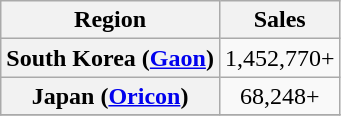<table class="wikitable plainrowheaders" style="text-align:center;">
<tr>
<th>Region</th>
<th scope="col">Sales</th>
</tr>
<tr>
<th scope=row>South Korea (<a href='#'>Gaon</a>)</th>
<td>1,452,770+</td>
</tr>
<tr>
<th scope=row>Japan (<a href='#'>Oricon</a>)</th>
<td>68,248+</td>
</tr>
<tr>
</tr>
</table>
